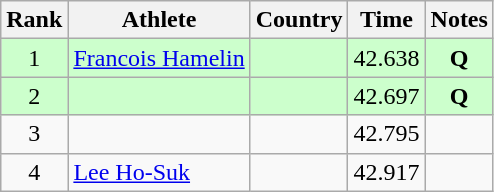<table class="wikitable sortable" style="text-align:center">
<tr>
<th>Rank</th>
<th>Athlete</th>
<th>Country</th>
<th>Time</th>
<th>Notes</th>
</tr>
<tr bgcolor="#ccffcc">
<td>1</td>
<td align=left><a href='#'>Francois Hamelin</a></td>
<td align=left></td>
<td>42.638</td>
<td><strong>Q</strong></td>
</tr>
<tr bgcolor="#ccffcc">
<td>2</td>
<td align=left></td>
<td align=left></td>
<td>42.697</td>
<td><strong>Q</strong></td>
</tr>
<tr>
<td>3</td>
<td align=left></td>
<td align=left></td>
<td>42.795</td>
<td></td>
</tr>
<tr>
<td>4</td>
<td align=left><a href='#'>Lee Ho-Suk</a></td>
<td align=left></td>
<td>42.917</td>
<td></td>
</tr>
</table>
